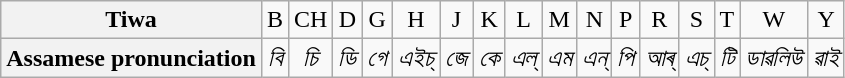<table class= "wikitable" style ="text-align: center;">
<tr>
<th><strong>Tiwa </strong></th>
<td>B</td>
<td>CH</td>
<td>D</td>
<td>G</td>
<td>H</td>
<td>J</td>
<td>K</td>
<td>L</td>
<td>M</td>
<td>N</td>
<td>P</td>
<td>R</td>
<td>S</td>
<td>T</td>
<td>W</td>
<td>Y</td>
</tr>
<tr>
<th><strong>Assamese pronunciation </strong></th>
<td><em>বি </em></td>
<td><em>চি</em></td>
<td><em>ডি</em></td>
<td><em>গে</em></td>
<td><em>এইচ্</em></td>
<td><em>জে</em></td>
<td><em>কে</em></td>
<td><em>এল্</em></td>
<td><em>এম</em></td>
<td><em>এন্</em></td>
<td><em>পি</em></td>
<td><em>আৰ্</em></td>
<td><em>এচ্</em></td>
<td><em>টি</em></td>
<td><em>ডাৱলিউ</em></td>
<td><em>ৱাই</em></td>
</tr>
</table>
